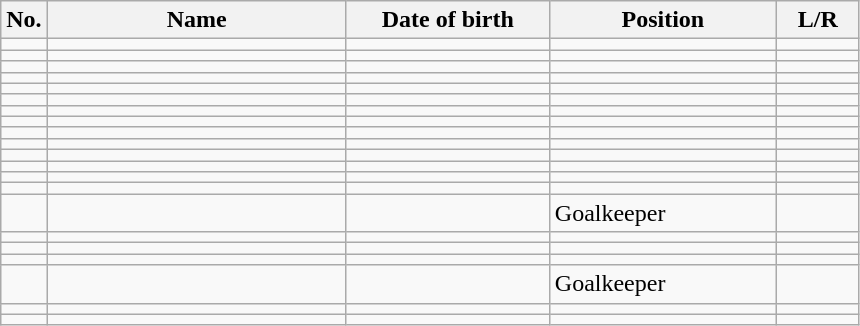<table class="wikitable sortable" style=font-size:100%; text-align:center;>
<tr>
<th>No.</th>
<th style=width:12em>Name</th>
<th style=width:8em>Date of birth</th>
<th style=width:9em>Position</th>
<th style=width:3em>L/R</th>
</tr>
<tr>
<td></td>
<td align=left></td>
<td align=right></td>
<td></td>
<td></td>
</tr>
<tr>
<td></td>
<td align=left></td>
<td align=right></td>
<td></td>
<td></td>
</tr>
<tr>
<td></td>
<td align=left></td>
<td align=right></td>
<td></td>
<td></td>
</tr>
<tr>
<td></td>
<td align=left></td>
<td align=right></td>
<td></td>
<td></td>
</tr>
<tr>
<td></td>
<td align=left></td>
<td align=right></td>
<td></td>
<td></td>
</tr>
<tr>
<td></td>
<td align=left></td>
<td align=right></td>
<td></td>
<td></td>
</tr>
<tr>
<td></td>
<td align=left></td>
<td align=right></td>
<td></td>
<td></td>
</tr>
<tr>
<td></td>
<td align=left></td>
<td align=right></td>
<td></td>
<td></td>
</tr>
<tr>
<td></td>
<td align=left></td>
<td align=right></td>
<td></td>
<td></td>
</tr>
<tr>
<td></td>
<td align=left></td>
<td align=right></td>
<td></td>
<td></td>
</tr>
<tr>
<td></td>
<td align=left></td>
<td align=right></td>
<td></td>
<td></td>
</tr>
<tr>
<td></td>
<td align=left></td>
<td align=right></td>
<td></td>
<td></td>
</tr>
<tr>
<td></td>
<td align=left></td>
<td align=right></td>
<td></td>
<td></td>
</tr>
<tr>
<td></td>
<td align=left></td>
<td align=right></td>
<td></td>
<td></td>
</tr>
<tr>
<td></td>
<td align=left></td>
<td align=right></td>
<td>Goalkeeper</td>
<td></td>
</tr>
<tr>
<td></td>
<td align=left></td>
<td align=right></td>
<td></td>
<td></td>
</tr>
<tr>
<td></td>
<td align=left></td>
<td align=right></td>
<td></td>
<td></td>
</tr>
<tr>
<td></td>
<td align=left></td>
<td align=right></td>
<td></td>
<td></td>
</tr>
<tr>
<td></td>
<td align=left></td>
<td align=right></td>
<td>Goalkeeper</td>
<td></td>
</tr>
<tr>
<td></td>
<td align=left></td>
<td align=right></td>
<td></td>
<td></td>
</tr>
<tr>
<td></td>
<td align=left></td>
<td align=right></td>
<td></td>
<td></td>
</tr>
</table>
